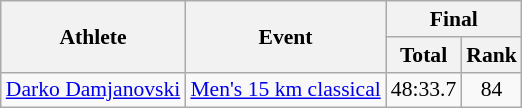<table class="wikitable" style="font-size:90%">
<tr>
<th rowspan="2">Athlete</th>
<th rowspan="2">Event</th>
<th colspan="2">Final</th>
</tr>
<tr>
<th>Total</th>
<th>Rank</th>
</tr>
<tr>
<td><a href='#'>Darko Damjanovski</a></td>
<td><a href='#'>Men's 15 km classical</a></td>
<td align="center">48:33.7</td>
<td align="center">84</td>
</tr>
</table>
